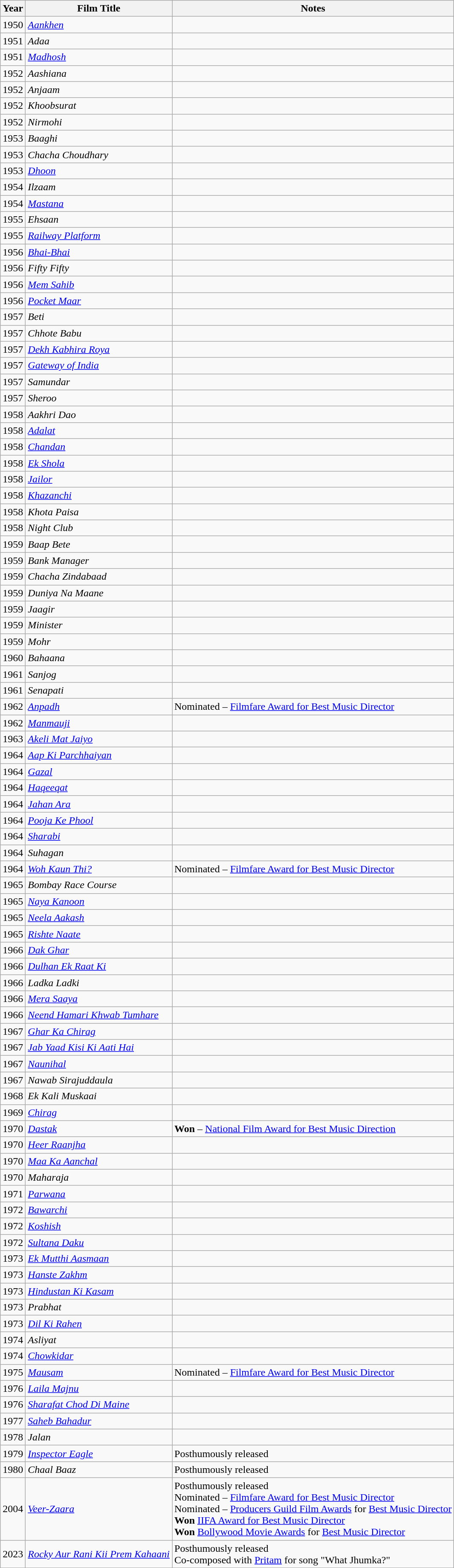<table class="wikitable sortable">
<tr>
<th>Year</th>
<th>Film Title</th>
<th>Notes</th>
</tr>
<tr>
<td>1950</td>
<td><em><a href='#'>Aankhen</a></em></td>
<td></td>
</tr>
<tr>
<td>1951</td>
<td><em>Adaa</em></td>
<td></td>
</tr>
<tr>
<td>1951</td>
<td><em><a href='#'>Madhosh</a></em></td>
<td></td>
</tr>
<tr>
<td>1952</td>
<td><em>Aashiana</em></td>
<td></td>
</tr>
<tr>
<td>1952</td>
<td><em>Anjaam</em></td>
<td></td>
</tr>
<tr>
<td>1952</td>
<td><em>Khoobsurat</em></td>
<td></td>
</tr>
<tr>
<td>1952</td>
<td><em>Nirmohi</em></td>
<td></td>
</tr>
<tr>
<td>1953</td>
<td><em>Baaghi</em></td>
<td></td>
</tr>
<tr>
<td>1953</td>
<td><em>Chacha Choudhary</em></td>
<td></td>
</tr>
<tr>
<td>1953</td>
<td><em><a href='#'>Dhoon</a></em></td>
<td></td>
</tr>
<tr>
<td>1954</td>
<td><em>Ilzaam</em></td>
<td></td>
</tr>
<tr>
<td>1954</td>
<td><em><a href='#'>Mastana</a></em></td>
<td></td>
</tr>
<tr>
<td>1955</td>
<td><em>Ehsaan</em></td>
<td></td>
</tr>
<tr>
<td>1955</td>
<td><em><a href='#'>Railway Platform</a></em></td>
<td></td>
</tr>
<tr>
<td>1956</td>
<td><em><a href='#'>Bhai-Bhai</a></em></td>
<td></td>
</tr>
<tr>
<td>1956</td>
<td><em>Fifty Fifty</em></td>
<td></td>
</tr>
<tr>
<td>1956</td>
<td><em><a href='#'>Mem Sahib</a></em></td>
<td></td>
</tr>
<tr>
<td>1956</td>
<td><em><a href='#'>Pocket Maar</a></em></td>
<td></td>
</tr>
<tr>
<td>1957</td>
<td><em>Beti</em></td>
<td></td>
</tr>
<tr>
<td>1957</td>
<td><em>Chhote Babu</em></td>
<td></td>
</tr>
<tr>
<td>1957</td>
<td><em><a href='#'>Dekh Kabhira Roya</a></em></td>
<td></td>
</tr>
<tr>
<td>1957</td>
<td><em><a href='#'>Gateway of India</a></em></td>
<td></td>
</tr>
<tr>
<td>1957</td>
<td><em>Samundar</em></td>
<td></td>
</tr>
<tr>
<td>1957</td>
<td><em>Sheroo</em></td>
<td></td>
</tr>
<tr>
<td>1958</td>
<td><em>Aakhri Dao</em></td>
<td></td>
</tr>
<tr>
<td>1958</td>
<td><em><a href='#'>Adalat</a></em></td>
<td></td>
</tr>
<tr>
<td>1958</td>
<td><em><a href='#'>Chandan</a></em></td>
<td></td>
</tr>
<tr>
<td>1958</td>
<td><em><a href='#'>Ek Shola</a></em></td>
<td></td>
</tr>
<tr>
<td>1958</td>
<td><em><a href='#'>Jailor</a></em></td>
<td></td>
</tr>
<tr>
<td>1958</td>
<td><em><a href='#'>Khazanchi</a></em></td>
<td></td>
</tr>
<tr>
<td>1958</td>
<td><em>Khota Paisa</em></td>
<td></td>
</tr>
<tr>
<td>1958</td>
<td><em>Night Club</em></td>
<td></td>
</tr>
<tr>
<td>1959</td>
<td><em>Baap Bete</em></td>
<td></td>
</tr>
<tr>
<td>1959</td>
<td><em>Bank Manager</em></td>
<td></td>
</tr>
<tr>
<td>1959</td>
<td><em>Chacha Zindabaad</em></td>
<td></td>
</tr>
<tr>
<td>1959</td>
<td><em>Duniya Na Maane</em></td>
<td></td>
</tr>
<tr>
<td>1959</td>
<td><em>Jaagir</em></td>
<td></td>
</tr>
<tr>
<td>1959</td>
<td><em>Minister</em></td>
<td></td>
</tr>
<tr>
<td>1959</td>
<td><em>Mohr</em></td>
<td></td>
</tr>
<tr>
<td>1960</td>
<td><em>Bahaana</em></td>
<td></td>
</tr>
<tr>
<td>1961</td>
<td><em>Sanjog</em></td>
<td></td>
</tr>
<tr>
<td>1961</td>
<td><em>Senapati</em></td>
<td></td>
</tr>
<tr>
<td>1962</td>
<td><em><a href='#'>Anpadh</a></em></td>
<td>Nominated – <a href='#'>Filmfare Award for Best Music Director</a></td>
</tr>
<tr>
<td>1962</td>
<td><em><a href='#'>Manmauji</a></em></td>
<td></td>
</tr>
<tr>
<td>1963</td>
<td><em><a href='#'>Akeli Mat Jaiyo</a></em></td>
<td></td>
</tr>
<tr>
<td>1964</td>
<td><em><a href='#'>Aap Ki Parchhaiyan</a></em></td>
<td></td>
</tr>
<tr>
<td>1964</td>
<td><em><a href='#'>Gazal</a></em></td>
<td></td>
</tr>
<tr>
<td>1964</td>
<td><em><a href='#'>Haqeeqat</a></em></td>
<td></td>
</tr>
<tr>
<td>1964</td>
<td><em><a href='#'>Jahan Ara</a></em></td>
<td></td>
</tr>
<tr>
<td>1964</td>
<td><em><a href='#'>Pooja Ke Phool</a></em></td>
<td></td>
</tr>
<tr>
<td>1964</td>
<td><em><a href='#'>Sharabi</a></em></td>
<td></td>
</tr>
<tr>
<td>1964</td>
<td><em>Suhagan</em></td>
<td></td>
</tr>
<tr>
<td>1964</td>
<td><em><a href='#'>Woh Kaun Thi?</a></em></td>
<td>Nominated – <a href='#'>Filmfare Award for Best Music Director</a></td>
</tr>
<tr>
<td>1965</td>
<td><em>Bombay Race Course</em></td>
<td></td>
</tr>
<tr>
<td>1965</td>
<td><em><a href='#'>Naya Kanoon</a></em></td>
<td></td>
</tr>
<tr>
<td>1965</td>
<td><em><a href='#'>Neela Aakash</a></em></td>
<td></td>
</tr>
<tr>
<td>1965</td>
<td><em><a href='#'>Rishte Naate</a></em></td>
<td></td>
</tr>
<tr>
<td>1966</td>
<td><em><a href='#'>Dak Ghar</a></em></td>
<td></td>
</tr>
<tr>
<td>1966</td>
<td><em><a href='#'>Dulhan Ek Raat Ki</a></em></td>
<td></td>
</tr>
<tr>
<td>1966</td>
<td><em>Ladka Ladki</em></td>
<td></td>
</tr>
<tr>
<td>1966</td>
<td><em><a href='#'>Mera Saaya</a></em></td>
<td></td>
</tr>
<tr>
<td>1966</td>
<td><em><a href='#'>Neend Hamari Khwab Tumhare</a></em></td>
<td></td>
</tr>
<tr>
<td>1967</td>
<td><em><a href='#'>Ghar Ka Chirag</a></em></td>
<td></td>
</tr>
<tr>
<td>1967</td>
<td><em><a href='#'>Jab Yaad Kisi Ki Aati Hai</a></em></td>
<td></td>
</tr>
<tr>
<td>1967</td>
<td><em><a href='#'>Naunihal</a></em></td>
<td></td>
</tr>
<tr>
<td>1967</td>
<td><em>Nawab Sirajuddaula</em></td>
<td></td>
</tr>
<tr>
<td>1968</td>
<td><em>Ek Kali Muskaai</em></td>
<td></td>
</tr>
<tr>
<td>1969</td>
<td><em><a href='#'>Chirag</a></em></td>
<td></td>
</tr>
<tr>
<td>1970</td>
<td><em><a href='#'>Dastak</a></em></td>
<td><strong>Won</strong> – <a href='#'>National Film Award for Best Music Direction</a></td>
</tr>
<tr>
<td>1970</td>
<td><em><a href='#'>Heer Raanjha</a></em></td>
<td></td>
</tr>
<tr>
<td>1970</td>
<td><em><a href='#'>Maa Ka Aanchal</a></em></td>
<td></td>
</tr>
<tr>
<td>1970</td>
<td><em>Maharaja</em></td>
<td></td>
</tr>
<tr>
<td>1971</td>
<td><em><a href='#'>Parwana</a></em></td>
<td></td>
</tr>
<tr>
<td>1972</td>
<td><em><a href='#'>Bawarchi</a></em></td>
<td></td>
</tr>
<tr>
<td>1972</td>
<td><em><a href='#'>Koshish</a></em></td>
<td></td>
</tr>
<tr>
<td>1972</td>
<td><em><a href='#'>Sultana Daku</a></em></td>
<td></td>
</tr>
<tr>
<td>1973</td>
<td><em><a href='#'>Ek Mutthi Aasmaan</a></em></td>
<td></td>
</tr>
<tr>
<td>1973</td>
<td><em><a href='#'>Hanste Zakhm</a></em></td>
<td></td>
</tr>
<tr>
<td>1973</td>
<td><em><a href='#'>Hindustan Ki Kasam</a></em></td>
<td></td>
</tr>
<tr>
<td>1973</td>
<td><em>Prabhat</em></td>
<td></td>
</tr>
<tr>
<td>1973</td>
<td><em><a href='#'>Dil Ki Rahen</a></em></td>
<td></td>
</tr>
<tr>
<td>1974</td>
<td><em>Asliyat</em></td>
<td></td>
</tr>
<tr>
<td>1974</td>
<td><em><a href='#'>Chowkidar</a></em></td>
<td></td>
</tr>
<tr>
<td>1975</td>
<td><em><a href='#'>Mausam</a></em></td>
<td>Nominated – <a href='#'>Filmfare Award for Best Music Director</a></td>
</tr>
<tr>
<td>1976</td>
<td><em><a href='#'>Laila Majnu</a></em></td>
<td></td>
</tr>
<tr>
<td>1976</td>
<td><em><a href='#'>Sharafat Chod Di Maine</a></em></td>
<td></td>
</tr>
<tr>
<td>1977</td>
<td><em><a href='#'>Saheb Bahadur</a></em></td>
<td></td>
</tr>
<tr>
<td>1978</td>
<td><em>Jalan</em></td>
<td></td>
</tr>
<tr>
<td>1979</td>
<td><em><a href='#'>Inspector Eagle</a></em></td>
<td>Posthumously released</td>
</tr>
<tr>
<td>1980</td>
<td><em>Chaal Baaz</em></td>
<td>Posthumously released</td>
</tr>
<tr>
<td>2004</td>
<td><em><a href='#'>Veer-Zaara</a></em></td>
<td>Posthumously released <br>Nominated – <a href='#'>Filmfare Award for Best Music Director</a><br>Nominated – <a href='#'>Producers Guild Film Awards</a> for <a href='#'>Best Music Director</a><br><strong>Won</strong> <a href='#'>IIFA Award for Best Music Director</a><br><strong>Won</strong> <a href='#'>Bollywood Movie Awards</a> for <a href='#'>Best Music Director</a></td>
</tr>
<tr>
<td>2023</td>
<td><em><a href='#'>Rocky Aur Rani Kii Prem Kahaani</a></em></td>
<td>Posthumously released <br> Co-composed with <a href='#'>Pritam</a> for song "What Jhumka?"</td>
</tr>
</table>
